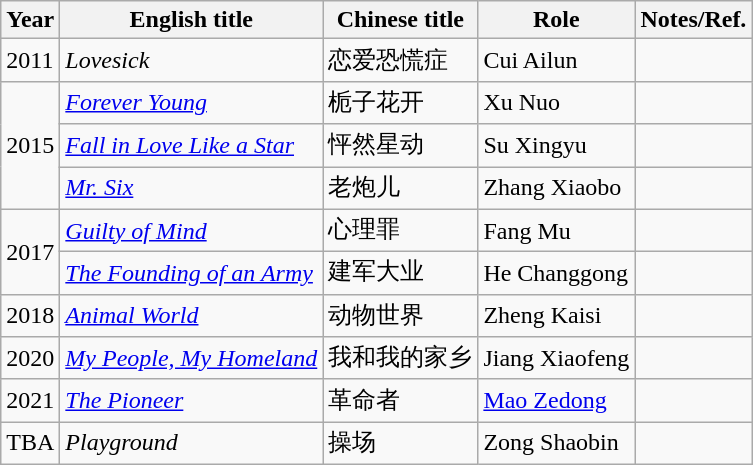<table class="wikitable sortable">
<tr>
<th>Year</th>
<th>English title</th>
<th>Chinese title</th>
<th>Role</th>
<th class="unsortable">Notes/Ref.</th>
</tr>
<tr>
<td>2011</td>
<td><em>Lovesick</em></td>
<td>恋爱恐慌症</td>
<td>Cui Ailun</td>
<td></td>
</tr>
<tr>
<td rowspan=3>2015</td>
<td><em><a href='#'>Forever Young</a></em></td>
<td>栀子花开</td>
<td>Xu Nuo</td>
<td></td>
</tr>
<tr>
<td><em><a href='#'>Fall in Love Like a Star</a></em></td>
<td>怦然星动</td>
<td>Su Xingyu</td>
<td></td>
</tr>
<tr>
<td><em><a href='#'>Mr. Six</a></em></td>
<td>老炮儿</td>
<td>Zhang Xiaobo</td>
<td></td>
</tr>
<tr>
<td rowspan=2>2017</td>
<td><em><a href='#'>Guilty of Mind</a></em></td>
<td>心理罪</td>
<td>Fang Mu</td>
<td></td>
</tr>
<tr>
<td><em><a href='#'>The Founding of an Army</a></em></td>
<td>建军大业</td>
<td>He Changgong</td>
<td></td>
</tr>
<tr>
<td>2018</td>
<td><em><a href='#'>Animal World</a></em></td>
<td>动物世界</td>
<td>Zheng Kaisi</td>
<td></td>
</tr>
<tr>
<td>2020</td>
<td><em><a href='#'>My People, My Homeland</a></em></td>
<td>我和我的家乡</td>
<td>Jiang Xiaofeng</td>
<td></td>
</tr>
<tr>
<td>2021</td>
<td><em><a href='#'>The Pioneer</a></em></td>
<td>革命者</td>
<td><a href='#'>Mao Zedong</a></td>
<td></td>
</tr>
<tr>
<td>TBA</td>
<td><em>Playground</em></td>
<td>操场</td>
<td>Zong Shaobin</td>
</tr>
</table>
